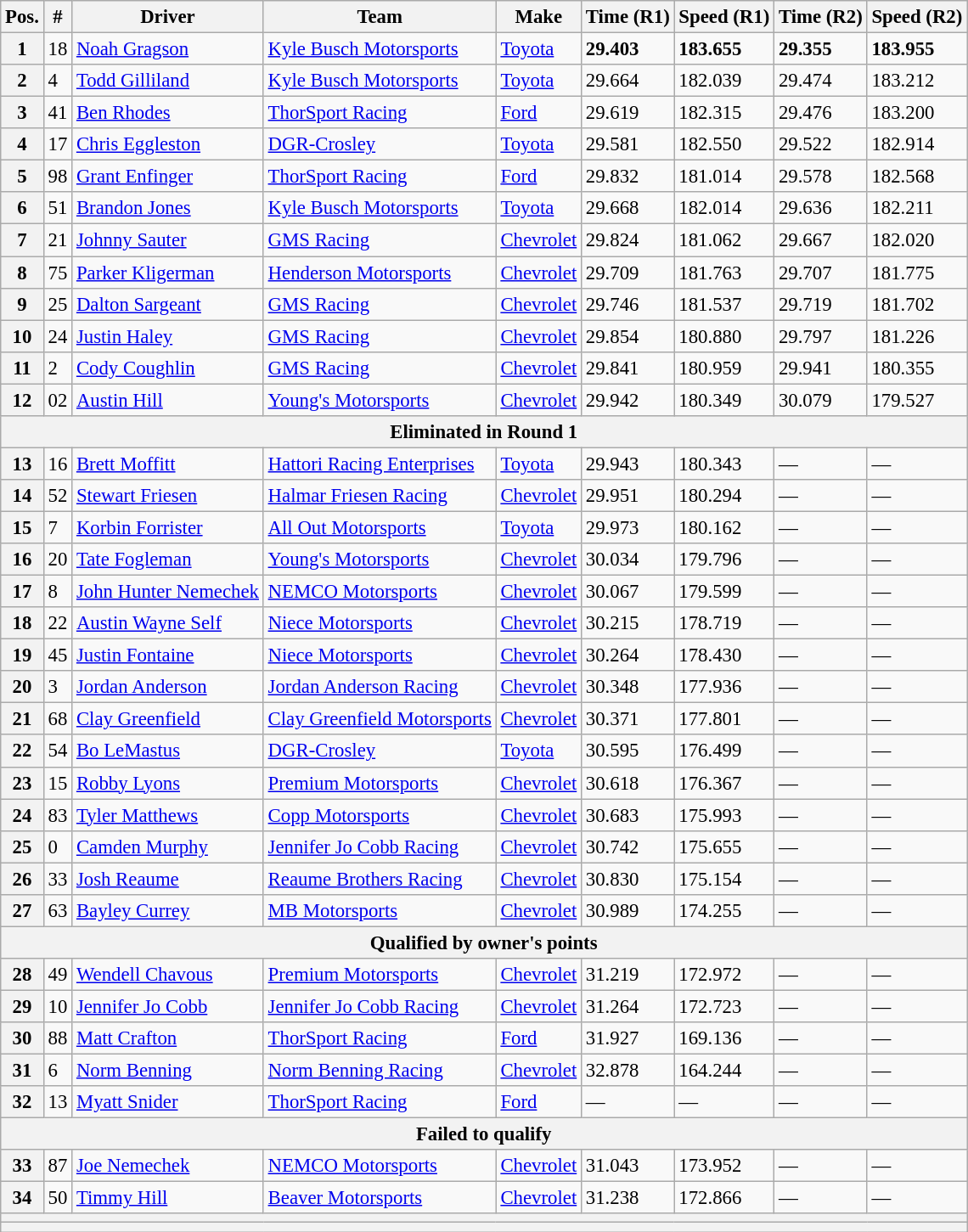<table class="wikitable" style="font-size:95%">
<tr>
<th>Pos.</th>
<th>#</th>
<th>Driver</th>
<th>Team</th>
<th>Make</th>
<th>Time (R1)</th>
<th>Speed (R1)</th>
<th>Time (R2)</th>
<th>Speed (R2)</th>
</tr>
<tr>
<th>1</th>
<td>18</td>
<td><a href='#'>Noah Gragson</a></td>
<td><a href='#'>Kyle Busch Motorsports</a></td>
<td><a href='#'>Toyota</a></td>
<td><strong>29.403</strong></td>
<td><strong>183.655</strong></td>
<td><strong>29.355</strong></td>
<td><strong>183.955</strong></td>
</tr>
<tr>
<th>2</th>
<td>4</td>
<td><a href='#'>Todd Gilliland</a></td>
<td><a href='#'>Kyle Busch Motorsports</a></td>
<td><a href='#'>Toyota</a></td>
<td>29.664</td>
<td>182.039</td>
<td>29.474</td>
<td>183.212</td>
</tr>
<tr>
<th>3</th>
<td>41</td>
<td><a href='#'>Ben Rhodes</a></td>
<td><a href='#'>ThorSport Racing</a></td>
<td><a href='#'>Ford</a></td>
<td>29.619</td>
<td>182.315</td>
<td>29.476</td>
<td>183.200</td>
</tr>
<tr>
<th>4</th>
<td>17</td>
<td><a href='#'>Chris Eggleston</a></td>
<td><a href='#'>DGR-Crosley</a></td>
<td><a href='#'>Toyota</a></td>
<td>29.581</td>
<td>182.550</td>
<td>29.522</td>
<td>182.914</td>
</tr>
<tr>
<th>5</th>
<td>98</td>
<td><a href='#'>Grant Enfinger</a></td>
<td><a href='#'>ThorSport Racing</a></td>
<td><a href='#'>Ford</a></td>
<td>29.832</td>
<td>181.014</td>
<td>29.578</td>
<td>182.568</td>
</tr>
<tr>
<th>6</th>
<td>51</td>
<td><a href='#'>Brandon Jones</a></td>
<td><a href='#'>Kyle Busch Motorsports</a></td>
<td><a href='#'>Toyota</a></td>
<td>29.668</td>
<td>182.014</td>
<td>29.636</td>
<td>182.211</td>
</tr>
<tr>
<th>7</th>
<td>21</td>
<td><a href='#'>Johnny Sauter</a></td>
<td><a href='#'>GMS Racing</a></td>
<td><a href='#'>Chevrolet</a></td>
<td>29.824</td>
<td>181.062</td>
<td>29.667</td>
<td>182.020</td>
</tr>
<tr>
<th>8</th>
<td>75</td>
<td><a href='#'>Parker Kligerman</a></td>
<td><a href='#'>Henderson Motorsports</a></td>
<td><a href='#'>Chevrolet</a></td>
<td>29.709</td>
<td>181.763</td>
<td>29.707</td>
<td>181.775</td>
</tr>
<tr>
<th>9</th>
<td>25</td>
<td><a href='#'>Dalton Sargeant</a></td>
<td><a href='#'>GMS Racing</a></td>
<td><a href='#'>Chevrolet</a></td>
<td>29.746</td>
<td>181.537</td>
<td>29.719</td>
<td>181.702</td>
</tr>
<tr>
<th>10</th>
<td>24</td>
<td><a href='#'>Justin Haley</a></td>
<td><a href='#'>GMS Racing</a></td>
<td><a href='#'>Chevrolet</a></td>
<td>29.854</td>
<td>180.880</td>
<td>29.797</td>
<td>181.226</td>
</tr>
<tr>
<th>11</th>
<td>2</td>
<td><a href='#'>Cody Coughlin</a></td>
<td><a href='#'>GMS Racing</a></td>
<td><a href='#'>Chevrolet</a></td>
<td>29.841</td>
<td>180.959</td>
<td>29.941</td>
<td>180.355</td>
</tr>
<tr>
<th>12</th>
<td>02</td>
<td><a href='#'>Austin Hill</a></td>
<td><a href='#'>Young's Motorsports</a></td>
<td><a href='#'>Chevrolet</a></td>
<td>29.942</td>
<td>180.349</td>
<td>30.079</td>
<td>179.527</td>
</tr>
<tr>
<th colspan="9">Eliminated in Round 1</th>
</tr>
<tr>
<th>13</th>
<td>16</td>
<td><a href='#'>Brett Moffitt</a></td>
<td><a href='#'>Hattori Racing Enterprises</a></td>
<td><a href='#'>Toyota</a></td>
<td>29.943</td>
<td>180.343</td>
<td>—</td>
<td>—</td>
</tr>
<tr>
<th>14</th>
<td>52</td>
<td><a href='#'>Stewart Friesen</a></td>
<td><a href='#'>Halmar Friesen Racing</a></td>
<td><a href='#'>Chevrolet</a></td>
<td>29.951</td>
<td>180.294</td>
<td>—</td>
<td>—</td>
</tr>
<tr>
<th>15</th>
<td>7</td>
<td><a href='#'>Korbin Forrister</a></td>
<td><a href='#'>All Out Motorsports</a></td>
<td><a href='#'>Toyota</a></td>
<td>29.973</td>
<td>180.162</td>
<td>—</td>
<td>—</td>
</tr>
<tr>
<th>16</th>
<td>20</td>
<td><a href='#'>Tate Fogleman</a></td>
<td><a href='#'>Young's Motorsports</a></td>
<td><a href='#'>Chevrolet</a></td>
<td>30.034</td>
<td>179.796</td>
<td>—</td>
<td>—</td>
</tr>
<tr>
<th>17</th>
<td>8</td>
<td><a href='#'>John Hunter Nemechek</a></td>
<td><a href='#'>NEMCO Motorsports</a></td>
<td><a href='#'>Chevrolet</a></td>
<td>30.067</td>
<td>179.599</td>
<td>—</td>
<td>—</td>
</tr>
<tr>
<th>18</th>
<td>22</td>
<td><a href='#'>Austin Wayne Self</a></td>
<td><a href='#'>Niece Motorsports</a></td>
<td><a href='#'>Chevrolet</a></td>
<td>30.215</td>
<td>178.719</td>
<td>—</td>
<td>—</td>
</tr>
<tr>
<th>19</th>
<td>45</td>
<td><a href='#'>Justin Fontaine</a></td>
<td><a href='#'>Niece Motorsports</a></td>
<td><a href='#'>Chevrolet</a></td>
<td>30.264</td>
<td>178.430</td>
<td>—</td>
<td>—</td>
</tr>
<tr>
<th>20</th>
<td>3</td>
<td><a href='#'>Jordan Anderson</a></td>
<td><a href='#'>Jordan Anderson Racing</a></td>
<td><a href='#'>Chevrolet</a></td>
<td>30.348</td>
<td>177.936</td>
<td>—</td>
<td>—</td>
</tr>
<tr>
<th>21</th>
<td>68</td>
<td><a href='#'>Clay Greenfield</a></td>
<td><a href='#'>Clay Greenfield Motorsports</a></td>
<td><a href='#'>Chevrolet</a></td>
<td>30.371</td>
<td>177.801</td>
<td>—</td>
<td>—</td>
</tr>
<tr>
<th>22</th>
<td>54</td>
<td><a href='#'>Bo LeMastus</a></td>
<td><a href='#'>DGR-Crosley</a></td>
<td><a href='#'>Toyota</a></td>
<td>30.595</td>
<td>176.499</td>
<td>—</td>
<td>—</td>
</tr>
<tr>
<th>23</th>
<td>15</td>
<td><a href='#'>Robby Lyons</a></td>
<td><a href='#'>Premium Motorsports</a></td>
<td><a href='#'>Chevrolet</a></td>
<td>30.618</td>
<td>176.367</td>
<td>—</td>
<td>—</td>
</tr>
<tr>
<th>24</th>
<td>83</td>
<td><a href='#'>Tyler Matthews</a></td>
<td><a href='#'>Copp Motorsports</a></td>
<td><a href='#'>Chevrolet</a></td>
<td>30.683</td>
<td>175.993</td>
<td>—</td>
<td>—</td>
</tr>
<tr>
<th>25</th>
<td>0</td>
<td><a href='#'>Camden Murphy</a></td>
<td><a href='#'>Jennifer Jo Cobb Racing</a></td>
<td><a href='#'>Chevrolet</a></td>
<td>30.742</td>
<td>175.655</td>
<td>—</td>
<td>—</td>
</tr>
<tr>
<th>26</th>
<td>33</td>
<td><a href='#'>Josh Reaume</a></td>
<td><a href='#'>Reaume Brothers Racing</a></td>
<td><a href='#'>Chevrolet</a></td>
<td>30.830</td>
<td>175.154</td>
<td>—</td>
<td>—</td>
</tr>
<tr>
<th>27</th>
<td>63</td>
<td><a href='#'>Bayley Currey</a></td>
<td><a href='#'>MB Motorsports</a></td>
<td><a href='#'>Chevrolet</a></td>
<td>30.989</td>
<td>174.255</td>
<td>—</td>
<td>—</td>
</tr>
<tr>
<th colspan="9">Qualified by owner's points</th>
</tr>
<tr>
<th>28</th>
<td>49</td>
<td><a href='#'>Wendell Chavous</a></td>
<td><a href='#'>Premium Motorsports</a></td>
<td><a href='#'>Chevrolet</a></td>
<td>31.219</td>
<td>172.972</td>
<td>—</td>
<td>—</td>
</tr>
<tr>
<th>29</th>
<td>10</td>
<td><a href='#'>Jennifer Jo Cobb</a></td>
<td><a href='#'>Jennifer Jo Cobb Racing</a></td>
<td><a href='#'>Chevrolet</a></td>
<td>31.264</td>
<td>172.723</td>
<td>—</td>
<td>—</td>
</tr>
<tr>
<th>30</th>
<td>88</td>
<td><a href='#'>Matt Crafton</a></td>
<td><a href='#'>ThorSport Racing</a></td>
<td><a href='#'>Ford</a></td>
<td>31.927</td>
<td>169.136</td>
<td>—</td>
<td>—</td>
</tr>
<tr>
<th>31</th>
<td>6</td>
<td><a href='#'>Norm Benning</a></td>
<td><a href='#'>Norm Benning Racing</a></td>
<td><a href='#'>Chevrolet</a></td>
<td>32.878</td>
<td>164.244</td>
<td>—</td>
<td>—</td>
</tr>
<tr>
<th>32</th>
<td>13</td>
<td><a href='#'>Myatt Snider</a></td>
<td><a href='#'>ThorSport Racing</a></td>
<td><a href='#'>Ford</a></td>
<td>—</td>
<td>—</td>
<td>—</td>
<td>—</td>
</tr>
<tr>
<th colspan="9">Failed to qualify</th>
</tr>
<tr>
<th>33</th>
<td>87</td>
<td><a href='#'>Joe Nemechek</a></td>
<td><a href='#'>NEMCO Motorsports</a></td>
<td><a href='#'>Chevrolet</a></td>
<td>31.043</td>
<td>173.952</td>
<td>—</td>
<td>—</td>
</tr>
<tr>
<th>34</th>
<td>50</td>
<td><a href='#'>Timmy Hill</a></td>
<td><a href='#'>Beaver Motorsports</a></td>
<td><a href='#'>Chevrolet</a></td>
<td>31.238</td>
<td>172.866</td>
<td>—</td>
<td>—</td>
</tr>
<tr>
<th colspan="9"></th>
</tr>
<tr>
<th colspan="9"></th>
</tr>
</table>
